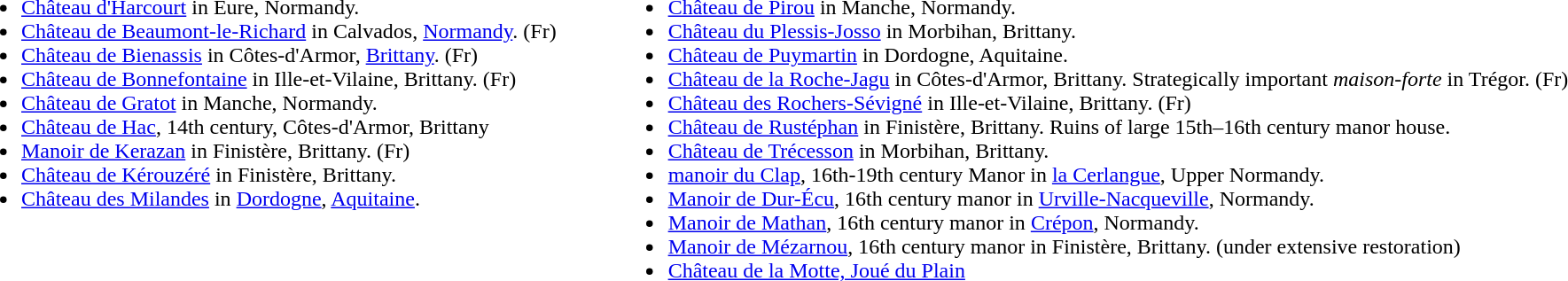<table cellpadding="10">
<tr valign="top">
<td><br><ul><li><a href='#'>Château d'Harcourt</a> in Eure, Normandy.</li><li><a href='#'>Château de Beaumont-le-Richard</a> in Calvados, <a href='#'>Normandy</a>. (Fr)</li><li><a href='#'>Château de Bienassis</a> in Côtes-d'Armor, <a href='#'>Brittany</a>. (Fr)</li><li><a href='#'>Château de Bonnefontaine</a> in Ille-et-Vilaine, Brittany. (Fr)</li><li><a href='#'>Château de Gratot</a> in Manche, Normandy.</li><li><a href='#'>Château de Hac</a>, 14th century, Côtes-d'Armor, Brittany</li><li><a href='#'>Manoir de Kerazan</a> in Finistère, Brittany. (Fr)</li><li><a href='#'>Château de Kérouzéré</a> in Finistère, Brittany.</li><li><a href='#'>Château des Milandes</a> in <a href='#'>Dordogne</a>, <a href='#'>Aquitaine</a>.</li></ul></td>
<td></td>
<td><br><ul><li><a href='#'>Château de Pirou</a> in Manche, Normandy.</li><li><a href='#'>Château du Plessis-Josso</a> in Morbihan, Brittany.</li><li><a href='#'>Château de Puymartin</a> in Dordogne, Aquitaine. </li><li><a href='#'>Château de la Roche-Jagu</a> in Côtes-d'Armor, Brittany. Strategically important <em>maison-forte</em> in Trégor. (Fr)</li><li><a href='#'>Château des Rochers-Sévigné</a> in Ille-et-Vilaine, Brittany. (Fr)</li><li><a href='#'>Château de Rustéphan</a> in Finistère, Brittany. Ruins of large 15th–16th century manor house.</li><li><a href='#'>Château de Trécesson</a> in Morbihan, Brittany.</li><li><a href='#'>manoir du Clap</a>, 16th-19th century Manor in <a href='#'>la Cerlangue</a>, Upper Normandy.</li><li><a href='#'>Manoir de Dur-Écu</a>, 16th century manor in <a href='#'>Urville-Nacqueville</a>, Normandy.</li><li><a href='#'>Manoir de Mathan</a>, 16th century manor in <a href='#'>Crépon</a>, Normandy.</li><li><a href='#'>Manoir de Mézarnou</a>, 16th century manor in Finistère, Brittany. (under extensive restoration)</li><li><a href='#'>Château de la Motte, Joué du Plain</a></li></ul></td>
</tr>
</table>
